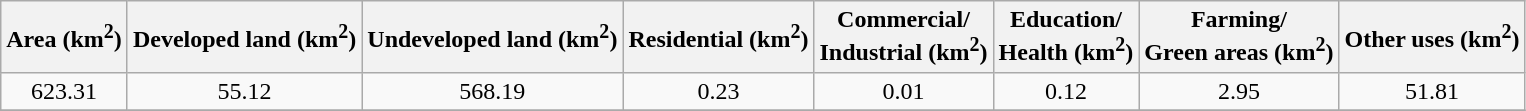<table class="wikitable" style="text-align: center;">
<tr>
<th>Area (km<sup>2</sup>)</th>
<th>Developed land (km<sup>2</sup>)</th>
<th>Undeveloped land (km<sup>2</sup>)</th>
<th>Residential (km<sup>2</sup>)</th>
<th>Commercial/<br> Industrial (km<sup>2</sup>)</th>
<th>Education/<br> Health (km<sup>2</sup>)</th>
<th>Farming/<br> Green areas (km<sup>2</sup>)</th>
<th>Other uses (km<sup>2</sup>)</th>
</tr>
<tr>
<td>623.31</td>
<td>55.12</td>
<td>568.19</td>
<td>0.23</td>
<td>0.01</td>
<td>0.12</td>
<td>2.95</td>
<td>51.81</td>
</tr>
<tr>
</tr>
</table>
